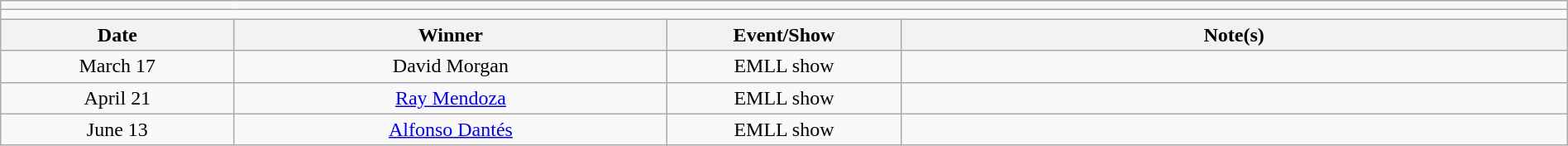<table class="wikitable" style="text-align:center; width:100%;">
<tr>
<td colspan=5></td>
</tr>
<tr>
<td colspan=5><strong></strong></td>
</tr>
<tr>
<th width=14%>Date</th>
<th width=26%>Winner</th>
<th width=14%>Event/Show</th>
<th width=40%>Note(s)</th>
</tr>
<tr>
<td>March 17</td>
<td>David Morgan</td>
<td>EMLL show</td>
<td></td>
</tr>
<tr>
<td>April 21</td>
<td><a href='#'>Ray Mendoza</a></td>
<td>EMLL show</td>
<td></td>
</tr>
<tr>
<td>June 13</td>
<td><a href='#'>Alfonso Dantés</a></td>
<td>EMLL show</td>
<td></td>
</tr>
</table>
